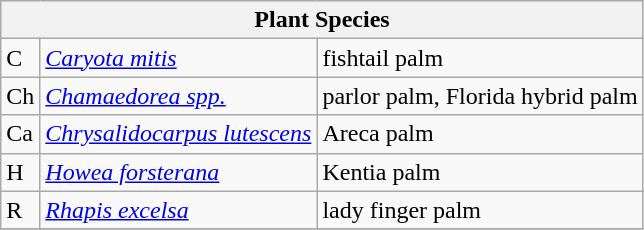<table class="wikitable" style="clear">
<tr>
<th colspan=3><strong>Plant Species</strong><br></th>
</tr>
<tr>
<td>C</td>
<td><em><a href='#'>Caryota mitis</a></em></td>
<td>fishtail palm</td>
</tr>
<tr>
<td>Ch</td>
<td><em><a href='#'>Chamaedorea spp.</a></em></td>
<td>parlor palm, Florida hybrid palm</td>
</tr>
<tr>
<td>Ca</td>
<td><em><a href='#'>Chrysalidocarpus lutescens</a></em></td>
<td>Areca palm</td>
</tr>
<tr>
<td>H</td>
<td><em><a href='#'>Howea forsterana</a></em></td>
<td>Kentia palm</td>
</tr>
<tr>
<td>R</td>
<td><em><a href='#'>Rhapis excelsa</a></em></td>
<td>lady finger palm</td>
</tr>
<tr>
</tr>
</table>
